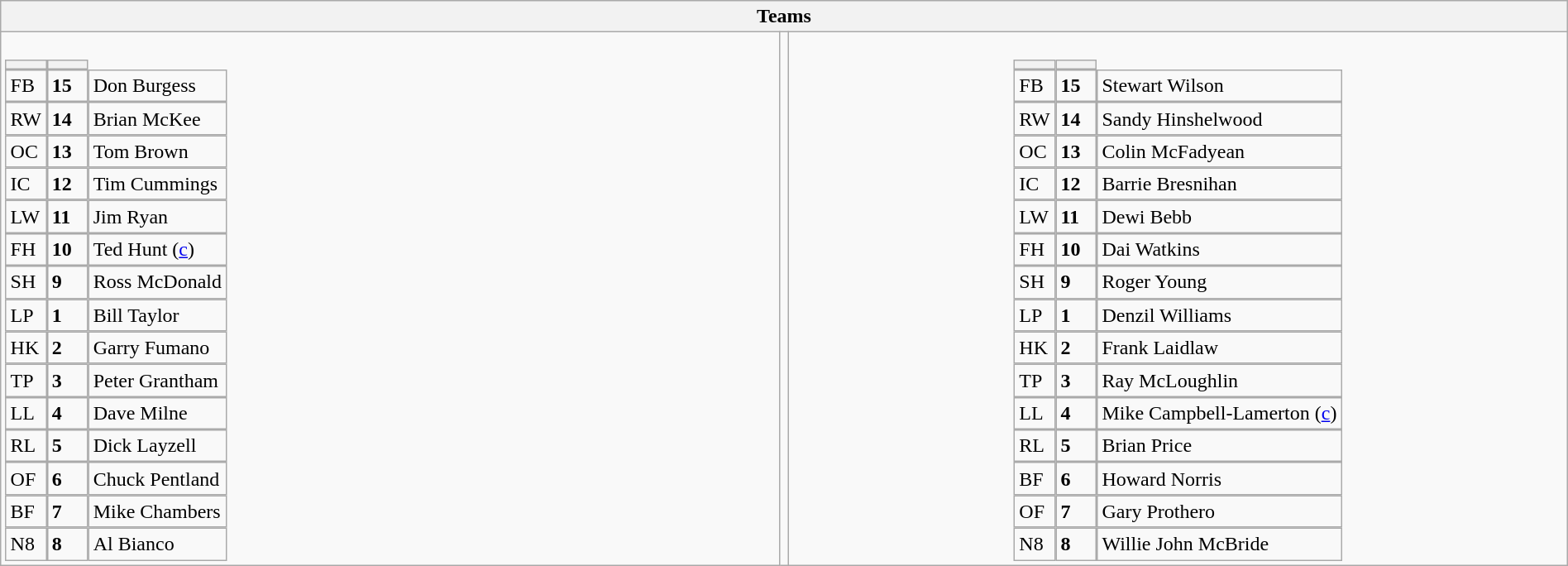<table class="wikitable collapsible collapsed" width="100%">
<tr>
<th colspan=3>Teams</th>
</tr>
<tr>
<td valign="top" width="50%"><br><table style="font-size: 100%" cellspacing="0" cellpadding="0">
<tr>
<th width="25"></th>
<th width="25"></th>
</tr>
<tr>
<td>FB</td>
<td><strong>15</strong></td>
<td>Don Burgess</td>
</tr>
<tr>
<td>RW</td>
<td><strong>14</strong></td>
<td>Brian McKee</td>
</tr>
<tr>
<td>OC</td>
<td><strong>13</strong></td>
<td>Tom Brown</td>
</tr>
<tr>
<td>IC</td>
<td><strong>12</strong></td>
<td>Tim Cummings</td>
</tr>
<tr>
<td>LW</td>
<td><strong>11</strong></td>
<td>Jim Ryan</td>
</tr>
<tr>
<td>FH</td>
<td><strong>10</strong></td>
<td>Ted Hunt (<a href='#'>c</a>)</td>
</tr>
<tr>
<td>SH</td>
<td><strong>9</strong></td>
<td>Ross McDonald</td>
</tr>
<tr>
<td>LP</td>
<td><strong>1</strong></td>
<td>Bill Taylor</td>
</tr>
<tr>
<td>HK</td>
<td><strong>2</strong></td>
<td>Garry Fumano</td>
</tr>
<tr>
<td>TP</td>
<td><strong>3</strong></td>
<td>Peter Grantham</td>
</tr>
<tr>
<td>LL</td>
<td><strong>4</strong></td>
<td>Dave Milne</td>
</tr>
<tr>
<td>RL</td>
<td><strong>5</strong></td>
<td>Dick Layzell</td>
</tr>
<tr>
<td>OF</td>
<td><strong>6</strong></td>
<td>Chuck Pentland</td>
</tr>
<tr>
<td>BF</td>
<td><strong>7</strong></td>
<td>Mike Chambers</td>
</tr>
<tr>
<td>N8</td>
<td><strong>8</strong></td>
<td>Al Bianco</td>
</tr>
</table>
</td>
<td style="vertical-align:top"></td>
<td style="vertical-align:top; width:50%;"><br><table cellspacing="0" cellpadding="0" style="font-size:100%; margin:auto;">
<tr>
<th width="25"></th>
<th width="25"></th>
</tr>
<tr>
<td>FB</td>
<td><strong>15</strong></td>
<td> Stewart Wilson</td>
</tr>
<tr>
<td>RW</td>
<td><strong>14</strong></td>
<td> Sandy Hinshelwood</td>
</tr>
<tr>
<td>OC</td>
<td><strong>13</strong></td>
<td> Colin McFadyean</td>
</tr>
<tr>
<td>IC</td>
<td><strong>12</strong></td>
<td> Barrie Bresnihan</td>
</tr>
<tr>
<td>LW</td>
<td><strong>11</strong></td>
<td> Dewi Bebb</td>
</tr>
<tr>
<td>FH</td>
<td><strong>10</strong></td>
<td> Dai Watkins</td>
</tr>
<tr>
<td>SH</td>
<td><strong>9</strong></td>
<td> Roger Young</td>
</tr>
<tr>
<td>LP</td>
<td><strong>1</strong></td>
<td> Denzil Williams</td>
</tr>
<tr>
<td>HK</td>
<td><strong>2</strong></td>
<td> Frank Laidlaw</td>
</tr>
<tr>
<td>TP</td>
<td><strong>3</strong></td>
<td> Ray McLoughlin</td>
</tr>
<tr>
<td>LL</td>
<td><strong>4</strong></td>
<td> Mike Campbell-Lamerton (<a href='#'>c</a>)</td>
</tr>
<tr>
<td>RL</td>
<td><strong>5</strong></td>
<td> Brian Price</td>
</tr>
<tr>
<td>BF</td>
<td><strong>6</strong></td>
<td> Howard Norris</td>
</tr>
<tr>
<td>OF</td>
<td><strong>7</strong></td>
<td> Gary Prothero</td>
</tr>
<tr>
<td>N8</td>
<td><strong>8</strong></td>
<td> Willie John McBride</td>
</tr>
</table>
</td>
</tr>
</table>
